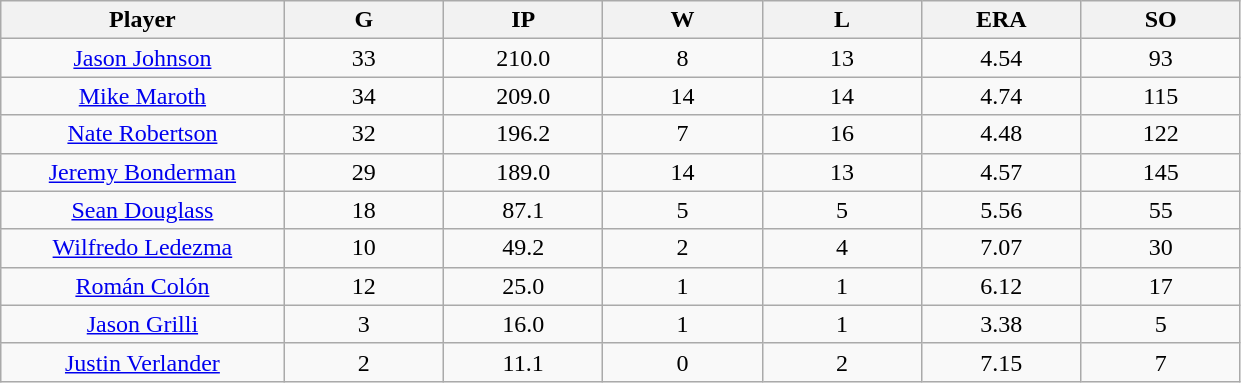<table class="wikitable sortable">
<tr>
<th bgcolor="#DDDDFF" width="16%">Player</th>
<th bgcolor="#DDDDFF" width="9%">G</th>
<th bgcolor="#DDDDFF" width="9%">IP</th>
<th bgcolor="#DDDDFF" width="9%">W</th>
<th bgcolor="#DDDDFF" width="9%">L</th>
<th bgcolor="#DDDDFF" width="9%">ERA</th>
<th bgcolor="#DDDDFF" width="9%">SO</th>
</tr>
<tr align="center">
<td><a href='#'>Jason Johnson</a></td>
<td>33</td>
<td>210.0</td>
<td>8</td>
<td>13</td>
<td>4.54</td>
<td>93</td>
</tr>
<tr align=center>
<td><a href='#'>Mike Maroth</a></td>
<td>34</td>
<td>209.0</td>
<td>14</td>
<td>14</td>
<td>4.74</td>
<td>115</td>
</tr>
<tr align="center">
<td><a href='#'>Nate Robertson</a></td>
<td>32</td>
<td>196.2</td>
<td>7</td>
<td>16</td>
<td>4.48</td>
<td>122</td>
</tr>
<tr align="center">
<td><a href='#'>Jeremy Bonderman</a></td>
<td>29</td>
<td>189.0</td>
<td>14</td>
<td>13</td>
<td>4.57</td>
<td>145</td>
</tr>
<tr align="center">
<td><a href='#'>Sean Douglass</a></td>
<td>18</td>
<td>87.1</td>
<td>5</td>
<td>5</td>
<td>5.56</td>
<td>55</td>
</tr>
<tr align="center">
<td><a href='#'>Wilfredo Ledezma</a></td>
<td>10</td>
<td>49.2</td>
<td>2</td>
<td>4</td>
<td>7.07</td>
<td>30</td>
</tr>
<tr align="center">
<td><a href='#'>Román Colón</a></td>
<td>12</td>
<td>25.0</td>
<td>1</td>
<td>1</td>
<td>6.12</td>
<td>17</td>
</tr>
<tr align=center>
<td><a href='#'>Jason Grilli</a></td>
<td>3</td>
<td>16.0</td>
<td>1</td>
<td>1</td>
<td>3.38</td>
<td>5</td>
</tr>
<tr align="center">
<td><a href='#'>Justin Verlander</a></td>
<td>2</td>
<td>11.1</td>
<td>0</td>
<td>2</td>
<td>7.15</td>
<td>7</td>
</tr>
</table>
